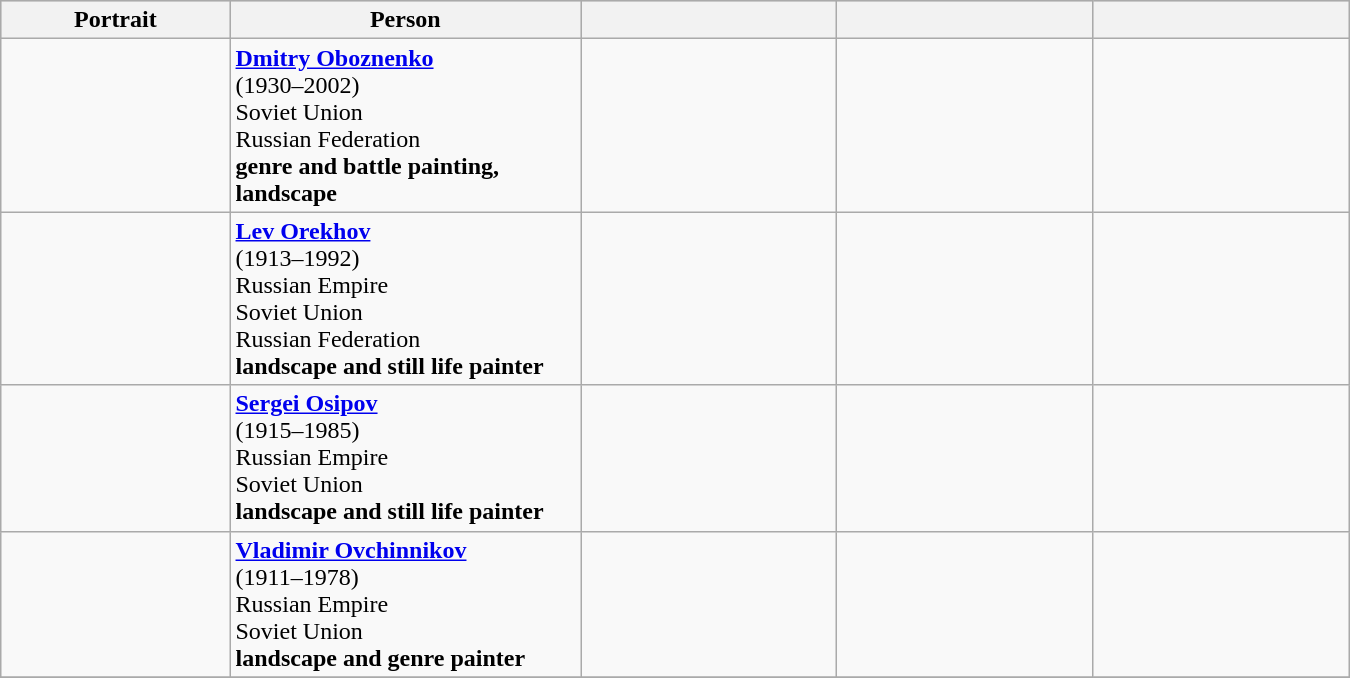<table class="wikitable" width=900pt>
<tr bgcolor="#cccccc">
<th width=17%>Portrait</th>
<th width=26%>Person</th>
<th width=19%></th>
<th width=19%></th>
<th width=19%></th>
</tr>
<tr>
<td align=center></td>
<td><strong><a href='#'>Dmitry Oboznenko</a></strong> <br>(1930–2002)<br>Soviet Union<br>Russian Federation<br><strong>genre and battle painting, landscape</strong></td>
<td align=center></td>
<td align=center></td>
<td align=center></td>
</tr>
<tr>
<td align=center></td>
<td><strong><a href='#'>Lev Orekhov</a></strong> <br>(1913–1992)<br>Russian Empire<br> Soviet Union<br>Russian Federation<br><strong>landscape and still life painter</strong></td>
<td align=center></td>
<td align=center></td>
<td align=center></td>
</tr>
<tr>
<td align=center></td>
<td><strong><a href='#'>Sergei Osipov</a></strong> <br>(1915–1985)<br>Russian Empire<br> Soviet Union<br><strong>landscape and still life painter</strong></td>
<td align=center></td>
<td align=center></td>
<td align=center></td>
</tr>
<tr>
<td align=center></td>
<td><strong><a href='#'>Vladimir Ovchinnikov</a></strong> <br>(1911–1978)<br>Russian Empire<br> Soviet Union<br><strong>landscape and genre painter</strong></td>
<td align=center></td>
<td align=center></td>
<td align=center></td>
</tr>
<tr>
</tr>
</table>
